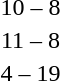<table style="text-align:center">
<tr>
<th width=200></th>
<th width=100></th>
<th width=200></th>
</tr>
<tr>
<td align=right><strong></strong></td>
<td>10 – 8</td>
<td align=left></td>
</tr>
<tr>
<td align=right><strong></strong></td>
<td>11 – 8</td>
<td align=left></td>
</tr>
<tr>
<td align=right></td>
<td>4 – 19</td>
<td align=left><strong></strong></td>
</tr>
</table>
